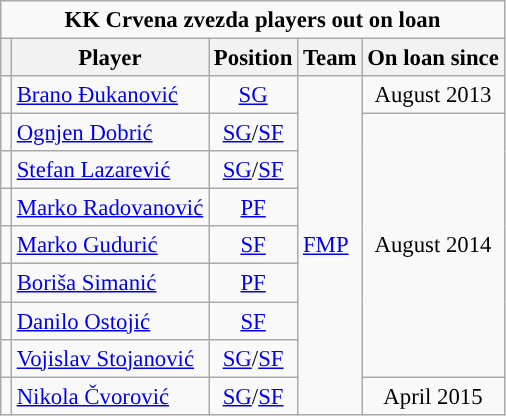<table class="wikitable sortable" style="font-size: 95%; text-align:center;">
<tr>
<td colspan=6><strong>KK Crvena zvezda players out on loan</strong></td>
</tr>
<tr>
<th></th>
<th>Player</th>
<th>Position</th>
<th>Team</th>
<th>On loan since</th>
</tr>
<tr>
<td></td>
<td style="text-align:left;"><a href='#'>Brano Đukanović</a></td>
<td><a href='#'>SG</a></td>
<td style="text-align:left;" rowspan=9> <a href='#'>FMP</a></td>
<td>August 2013</td>
</tr>
<tr>
<td></td>
<td style="text-align:left;"><a href='#'>Ognjen Dobrić</a></td>
<td><a href='#'>SG</a>/<a href='#'>SF</a></td>
<td rowspan=7>August 2014</td>
</tr>
<tr>
<td></td>
<td style="text-align:left;"><a href='#'>Stefan Lazarević</a></td>
<td><a href='#'>SG</a>/<a href='#'>SF</a></td>
</tr>
<tr>
<td></td>
<td style="text-align:left;"><a href='#'>Marko Radovanović</a></td>
<td><a href='#'>PF</a></td>
</tr>
<tr>
<td></td>
<td style="text-align:left;"><a href='#'>Marko Gudurić</a></td>
<td><a href='#'>SF</a></td>
</tr>
<tr>
<td></td>
<td style="text-align:left;"><a href='#'>Boriša Simanić</a></td>
<td><a href='#'>PF</a></td>
</tr>
<tr>
<td></td>
<td style="text-align:left;"><a href='#'>Danilo Ostojić</a></td>
<td><a href='#'>SF</a></td>
</tr>
<tr>
<td></td>
<td style="text-align:left;"><a href='#'>Vojislav Stojanović</a></td>
<td><a href='#'>SG</a>/<a href='#'>SF</a></td>
</tr>
<tr>
<td></td>
<td style="text-align:left;"><a href='#'>Nikola Čvorović</a></td>
<td><a href='#'>SG</a>/<a href='#'>SF</a></td>
<td>April 2015</td>
</tr>
</table>
